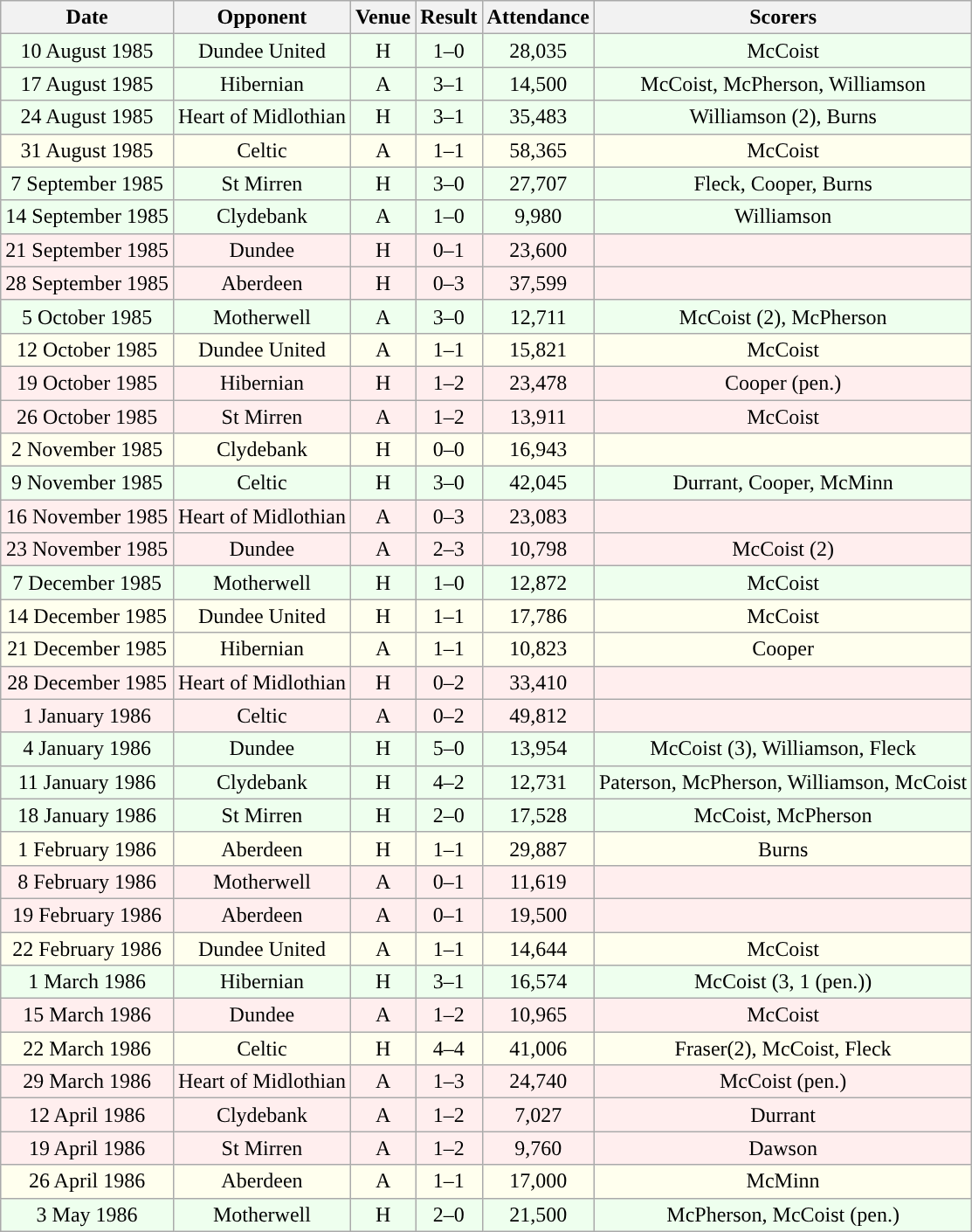<table class="wikitable sortable" style="font-size:100%; text-align:center">
<tr>
<th>Date</th>
<th>Opponent</th>
<th>Venue</th>
<th>Result</th>
<th>Attendance</th>
<th>Scorers</th>
</tr>
<tr bgcolor = "#EEFFEE">
<td>10 August 1985</td>
<td>Dundee United</td>
<td>H</td>
<td>1–0</td>
<td>28,035</td>
<td>McCoist</td>
</tr>
<tr bgcolor = "#EEFFEE">
<td>17 August 1985</td>
<td>Hibernian</td>
<td>A</td>
<td>3–1</td>
<td>14,500</td>
<td>McCoist, McPherson, Williamson</td>
</tr>
<tr bgcolor = "#EEFFEE">
<td>24 August 1985</td>
<td>Heart of Midlothian</td>
<td>H</td>
<td>3–1</td>
<td>35,483</td>
<td>Williamson (2), Burns</td>
</tr>
<tr bgcolor = "#FFFFEE">
<td>31 August 1985</td>
<td>Celtic</td>
<td>A</td>
<td>1–1</td>
<td>58,365</td>
<td>McCoist</td>
</tr>
<tr bgcolor = "#EEFFEE">
<td>7 September 1985</td>
<td>St Mirren</td>
<td>H</td>
<td>3–0</td>
<td>27,707</td>
<td>Fleck, Cooper, Burns</td>
</tr>
<tr bgcolor = "#EEFFEE">
<td>14 September 1985</td>
<td>Clydebank</td>
<td>A</td>
<td>1–0</td>
<td>9,980</td>
<td>Williamson</td>
</tr>
<tr bgcolor = "#FFEEEE">
<td>21 September 1985</td>
<td>Dundee</td>
<td>H</td>
<td>0–1</td>
<td>23,600</td>
<td></td>
</tr>
<tr bgcolor = "#FFEEEE">
<td>28 September 1985</td>
<td>Aberdeen</td>
<td>H</td>
<td>0–3</td>
<td>37,599</td>
<td></td>
</tr>
<tr bgcolor = "#EEFFEE">
<td>5 October 1985</td>
<td>Motherwell</td>
<td>A</td>
<td>3–0</td>
<td>12,711</td>
<td>McCoist (2), McPherson</td>
</tr>
<tr bgcolor = "#FFFFEE">
<td>12 October 1985</td>
<td>Dundee United</td>
<td>A</td>
<td>1–1</td>
<td>15,821</td>
<td>McCoist</td>
</tr>
<tr bgcolor = "#FFEEEE">
<td>19 October 1985</td>
<td>Hibernian</td>
<td>H</td>
<td>1–2</td>
<td>23,478</td>
<td>Cooper (pen.)</td>
</tr>
<tr bgcolor = "#FFEEEE">
<td>26 October 1985</td>
<td>St Mirren</td>
<td>A</td>
<td>1–2</td>
<td>13,911</td>
<td>McCoist</td>
</tr>
<tr bgcolor = "#FFFFEE">
<td>2 November 1985</td>
<td>Clydebank</td>
<td>H</td>
<td>0–0</td>
<td>16,943</td>
<td></td>
</tr>
<tr bgcolor = "#EEFFEE">
<td>9 November 1985</td>
<td>Celtic</td>
<td>H</td>
<td>3–0</td>
<td>42,045</td>
<td>Durrant, Cooper, McMinn</td>
</tr>
<tr bgcolor="#FFEEEE">
<td>16 November 1985</td>
<td>Heart of Midlothian</td>
<td>A</td>
<td>0–3</td>
<td>23,083</td>
<td></td>
</tr>
<tr bgcolor = "#FFEEEE">
<td>23 November 1985</td>
<td>Dundee</td>
<td>A</td>
<td>2–3</td>
<td>10,798</td>
<td>McCoist (2)</td>
</tr>
<tr bgcolor = "#EEFFEE">
<td>7 December 1985</td>
<td>Motherwell</td>
<td>H</td>
<td>1–0</td>
<td>12,872</td>
<td>McCoist</td>
</tr>
<tr bgcolor = "#FFFFEE">
<td>14 December 1985</td>
<td>Dundee United</td>
<td>H</td>
<td>1–1</td>
<td>17,786</td>
<td>McCoist</td>
</tr>
<tr bgcolor = "#FFFFEE">
<td>21 December 1985</td>
<td>Hibernian</td>
<td>A</td>
<td>1–1</td>
<td>10,823</td>
<td>Cooper</td>
</tr>
<tr bgcolor = "#FFEEEE">
<td>28 December 1985</td>
<td>Heart of Midlothian</td>
<td>H</td>
<td>0–2</td>
<td>33,410</td>
<td></td>
</tr>
<tr bgcolor = "#FFEEEE">
<td>1 January 1986</td>
<td>Celtic</td>
<td>A</td>
<td>0–2</td>
<td>49,812</td>
<td></td>
</tr>
<tr bgcolor = "#EEFFEE">
<td>4 January 1986</td>
<td>Dundee</td>
<td>H</td>
<td>5–0</td>
<td>13,954</td>
<td>McCoist (3), Williamson, Fleck</td>
</tr>
<tr bgcolor = "#EEFFEE">
<td>11 January 1986</td>
<td>Clydebank</td>
<td>H</td>
<td>4–2</td>
<td>12,731</td>
<td>Paterson, McPherson, Williamson, McCoist</td>
</tr>
<tr bgcolor = "#EEFFEE">
<td>18 January 1986</td>
<td>St Mirren</td>
<td>H</td>
<td>2–0</td>
<td>17,528</td>
<td>McCoist, McPherson</td>
</tr>
<tr bgcolor = "#FFFFEE">
<td>1 February 1986</td>
<td>Aberdeen</td>
<td>H</td>
<td>1–1</td>
<td>29,887</td>
<td>Burns</td>
</tr>
<tr bgcolor = "#FFEEEE">
<td>8 February 1986</td>
<td>Motherwell</td>
<td>A</td>
<td>0–1</td>
<td>11,619</td>
<td></td>
</tr>
<tr bgcolor = "#FFEEEE">
<td>19 February 1986</td>
<td>Aberdeen</td>
<td>A</td>
<td>0–1</td>
<td>19,500</td>
<td></td>
</tr>
<tr bgcolor = "#FFFFEE">
<td>22 February 1986</td>
<td>Dundee United</td>
<td>A</td>
<td>1–1</td>
<td>14,644</td>
<td>McCoist</td>
</tr>
<tr bgcolor = "#EEFFEE">
<td>1 March 1986</td>
<td>Hibernian</td>
<td>H</td>
<td>3–1</td>
<td>16,574</td>
<td>McCoist (3, 1 (pen.))</td>
</tr>
<tr bgcolor = "#FFEEEE">
<td>15 March 1986</td>
<td>Dundee</td>
<td>A</td>
<td>1–2</td>
<td>10,965</td>
<td>McCoist</td>
</tr>
<tr bgcolor = "#FFFFEE">
<td>22 March 1986</td>
<td>Celtic</td>
<td>H</td>
<td>4–4</td>
<td>41,006</td>
<td>Fraser(2), McCoist, Fleck</td>
</tr>
<tr bgcolor = "#FFEEEE">
<td>29 March 1986</td>
<td>Heart of Midlothian</td>
<td>A</td>
<td>1–3</td>
<td>24,740</td>
<td>McCoist (pen.)</td>
</tr>
<tr bgcolor = "#FFEEEE">
<td>12 April 1986</td>
<td>Clydebank</td>
<td>A</td>
<td>1–2</td>
<td>7,027</td>
<td>Durrant</td>
</tr>
<tr bgcolor = "#FFEEEE">
<td>19 April 1986</td>
<td>St Mirren</td>
<td>A</td>
<td>1–2</td>
<td>9,760</td>
<td>Dawson</td>
</tr>
<tr bgcolor = "#FFFFEE">
<td>26 April 1986</td>
<td>Aberdeen</td>
<td>A</td>
<td>1–1</td>
<td>17,000</td>
<td>McMinn</td>
</tr>
<tr bgcolor = "#EEFFEE">
<td>3 May 1986</td>
<td>Motherwell</td>
<td>H</td>
<td>2–0</td>
<td>21,500</td>
<td>McPherson, McCoist (pen.)</td>
</tr>
</table>
